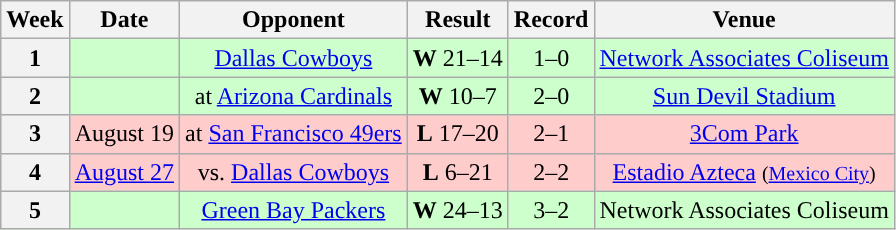<table class="wikitable" style="text-align:center">
<tr>
<th>Week</th>
<th>Date</th>
<th>Opponent</th>
<th>Result</th>
<th>Record</th>
<th>Venue</th>
</tr>
<tr style="background:#cfc">
<th>1</th>
<td></td>
<td><a href='#'>Dallas Cowboys</a></td>
<td><strong>W</strong> 21–14</td>
<td>1–0</td>
<td><a href='#'>Network Associates Coliseum</a></td>
</tr>
<tr style="background:#cfc">
<th>2</th>
<td></td>
<td>at <a href='#'>Arizona Cardinals</a></td>
<td><strong>W</strong> 10–7</td>
<td>2–0</td>
<td><a href='#'>Sun Devil Stadium</a></td>
</tr>
<tr style="background:#fcc">
<th>3</th>
<td>August 19</td>
<td>at <a href='#'>San Francisco 49ers</a></td>
<td><strong>L</strong> 17–20</td>
<td>2–1</td>
<td><a href='#'>3Com Park</a></td>
</tr>
<tr style="background:#fcc">
<th>4</th>
<td><a href='#'>August 27</a></td>
<td>vs. <a href='#'>Dallas Cowboys</a></td>
<td><strong>L</strong> 6–21</td>
<td>2–2</td>
<td> <a href='#'>Estadio Azteca</a> <small>(<a href='#'>Mexico City</a>)</small></td>
</tr>
<tr style="background:#cfc">
<th>5</th>
<td></td>
<td><a href='#'>Green Bay Packers</a></td>
<td><strong>W</strong> 24–13</td>
<td>3–2</td>
<td>Network Associates Coliseum</td>
</tr>
</table>
